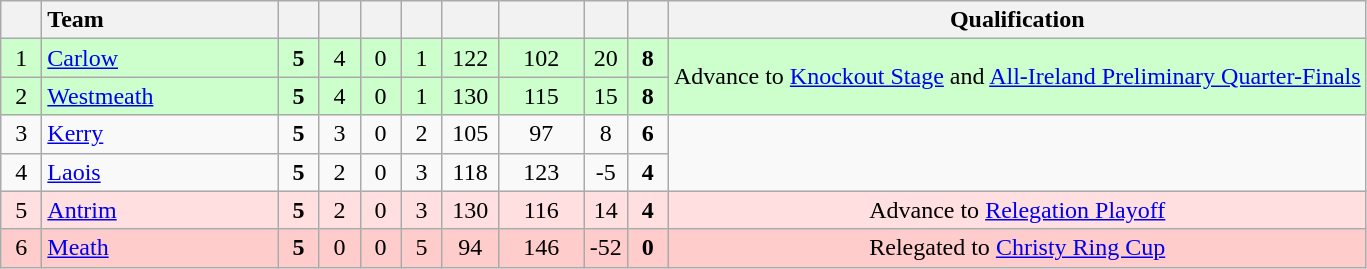<table class="wikitable" style="text-align:center">
<tr>
<th width=20></th>
<th width=150 style="text-align:left;">Team</th>
<th width=20></th>
<th width=20></th>
<th width=20></th>
<th width=20></th>
<th width=30></th>
<th width=50></th>
<th width=20></th>
<th width=20></th>
<th>Qualification</th>
</tr>
<tr style="background:#ccffcc">
<td>1</td>
<td align=left> <a href='#'>Carlow</a></td>
<td><strong>5</strong></td>
<td>4</td>
<td>0</td>
<td>1</td>
<td>122</td>
<td>102</td>
<td>20</td>
<td><strong>8</strong></td>
<td rowspan="2">Advance to <a href='#'>Knockout Stage</a> and <a href='#'>All-Ireland Preliminary Quarter-Finals</a></td>
</tr>
<tr style="background:#ccffcc">
<td>2</td>
<td align=left> <a href='#'>Westmeath</a></td>
<td><strong>5</strong></td>
<td>4</td>
<td>0</td>
<td>1</td>
<td>130</td>
<td>115</td>
<td>15</td>
<td><strong>8</strong></td>
</tr>
<tr>
<td>3</td>
<td align=left> <a href='#'>Kerry</a></td>
<td><strong>5</strong></td>
<td>3</td>
<td>0</td>
<td>2</td>
<td>105</td>
<td>97</td>
<td>8</td>
<td><strong>6</strong></td>
<td rowspan="2"></td>
</tr>
<tr>
<td>4</td>
<td align=left> <a href='#'>Laois</a></td>
<td><strong>5</strong></td>
<td>2</td>
<td>0</td>
<td>3</td>
<td>118</td>
<td>123</td>
<td>-5</td>
<td><strong>4</strong></td>
</tr>
<tr style="background:#ffdfdf">
<td>5</td>
<td align=left> <a href='#'>Antrim</a></td>
<td><strong>5</strong></td>
<td>2</td>
<td>0</td>
<td>3</td>
<td>130</td>
<td>116</td>
<td>14</td>
<td><strong>4</strong></td>
<td>Advance to <a href='#'>Relegation Playoff</a></td>
</tr>
<tr style="background:#ffcccc">
<td>6</td>
<td align=left> <a href='#'>Meath</a></td>
<td><strong>5</strong></td>
<td>0</td>
<td>0</td>
<td>5</td>
<td>94</td>
<td>146</td>
<td>-52</td>
<td><strong>0</strong></td>
<td>Relegated to <a href='#'>Christy Ring Cup</a></td>
</tr>
</table>
